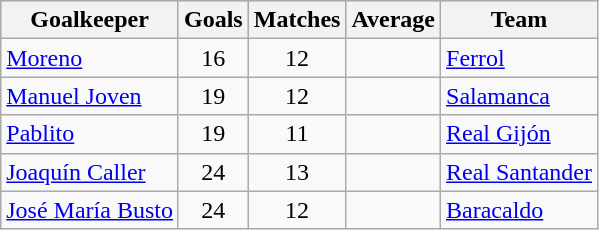<table class="wikitable sortable" class="wikitable">
<tr style="background:#ccc; text-align:center;">
<th>Goalkeeper</th>
<th>Goals</th>
<th>Matches</th>
<th>Average</th>
<th>Team</th>
</tr>
<tr>
<td> <a href='#'>Moreno</a></td>
<td style="text-align:center;">16</td>
<td style="text-align:center;">12</td>
<td style="text-align:center;"></td>
<td><a href='#'>Ferrol</a></td>
</tr>
<tr>
<td> <a href='#'>Manuel Joven</a></td>
<td style="text-align:center;">19</td>
<td style="text-align:center;">12</td>
<td style="text-align:center;"></td>
<td><a href='#'>Salamanca</a></td>
</tr>
<tr>
<td> <a href='#'>Pablito</a></td>
<td style="text-align:center;">19</td>
<td style="text-align:center;">11</td>
<td style="text-align:center;"></td>
<td><a href='#'>Real Gijón</a></td>
</tr>
<tr>
<td> <a href='#'>Joaquín Caller</a></td>
<td style="text-align:center;">24</td>
<td style="text-align:center;">13</td>
<td style="text-align:center;"></td>
<td><a href='#'>Real Santander</a></td>
</tr>
<tr>
<td> <a href='#'>José María Busto</a></td>
<td style="text-align:center;">24</td>
<td style="text-align:center;">12</td>
<td style="text-align:center;"></td>
<td><a href='#'>Baracaldo</a></td>
</tr>
</table>
